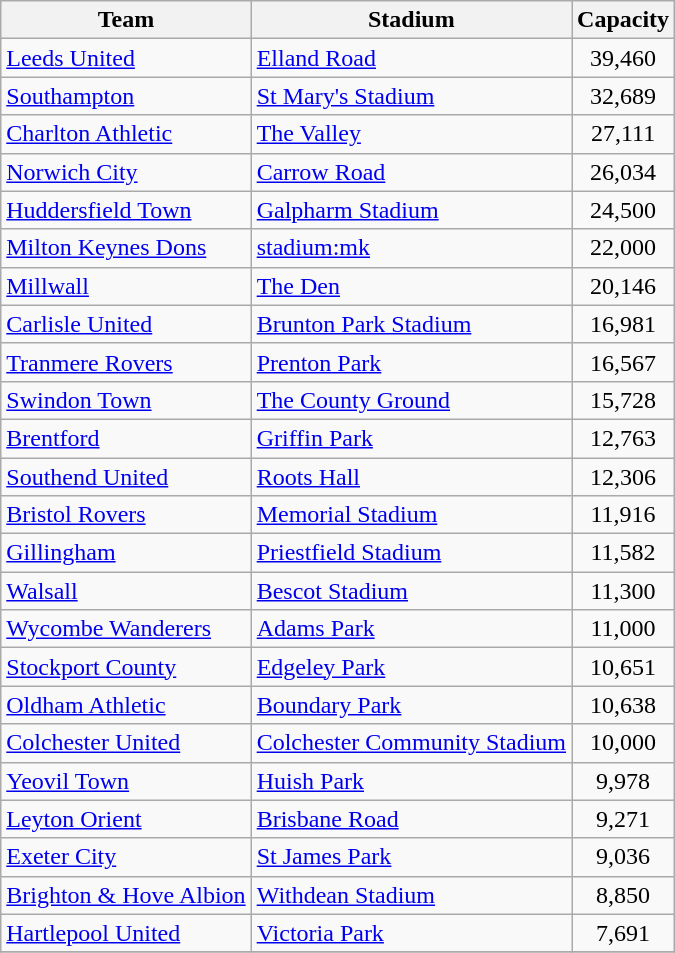<table class="wikitable sortable">
<tr>
<th>Team</th>
<th>Stadium</th>
<th>Capacity</th>
</tr>
<tr>
<td><a href='#'>Leeds United</a></td>
<td><a href='#'>Elland Road</a></td>
<td align="center">39,460</td>
</tr>
<tr>
<td><a href='#'>Southampton</a></td>
<td><a href='#'>St Mary's Stadium</a></td>
<td align="center">32,689</td>
</tr>
<tr>
<td><a href='#'>Charlton Athletic</a></td>
<td><a href='#'>The Valley</a></td>
<td align="center">27,111</td>
</tr>
<tr>
<td><a href='#'>Norwich City</a></td>
<td><a href='#'>Carrow Road</a></td>
<td align="center">26,034</td>
</tr>
<tr>
<td><a href='#'>Huddersfield Town</a></td>
<td><a href='#'>Galpharm Stadium</a></td>
<td align="center">24,500</td>
</tr>
<tr>
<td><a href='#'>Milton Keynes Dons</a></td>
<td><a href='#'>stadium:mk</a></td>
<td align="center">22,000</td>
</tr>
<tr>
<td><a href='#'>Millwall</a></td>
<td><a href='#'>The Den</a></td>
<td align="center">20,146</td>
</tr>
<tr>
<td><a href='#'>Carlisle United</a></td>
<td><a href='#'>Brunton Park Stadium</a></td>
<td align="center">16,981</td>
</tr>
<tr>
<td><a href='#'>Tranmere Rovers</a></td>
<td><a href='#'>Prenton Park</a></td>
<td align="center">16,567</td>
</tr>
<tr>
<td><a href='#'>Swindon Town</a></td>
<td><a href='#'>The County Ground</a></td>
<td align="center">15,728</td>
</tr>
<tr>
<td><a href='#'>Brentford</a></td>
<td><a href='#'>Griffin Park</a></td>
<td align="center">12,763</td>
</tr>
<tr>
<td><a href='#'>Southend United</a></td>
<td><a href='#'>Roots Hall</a></td>
<td align="center">12,306</td>
</tr>
<tr>
<td><a href='#'>Bristol Rovers</a></td>
<td><a href='#'>Memorial Stadium</a></td>
<td align="center">11,916</td>
</tr>
<tr>
<td><a href='#'>Gillingham</a></td>
<td><a href='#'>Priestfield Stadium</a></td>
<td align="center">11,582</td>
</tr>
<tr>
<td><a href='#'>Walsall</a></td>
<td><a href='#'>Bescot Stadium</a></td>
<td align="center">11,300</td>
</tr>
<tr>
<td><a href='#'>Wycombe Wanderers</a></td>
<td><a href='#'>Adams Park</a></td>
<td align="center">11,000</td>
</tr>
<tr>
<td><a href='#'>Stockport County</a></td>
<td><a href='#'>Edgeley Park</a></td>
<td align="center">10,651</td>
</tr>
<tr>
<td><a href='#'>Oldham Athletic</a></td>
<td><a href='#'>Boundary Park</a></td>
<td align="center">10,638</td>
</tr>
<tr>
<td><a href='#'>Colchester United</a></td>
<td><a href='#'>Colchester Community Stadium</a></td>
<td align="center">10,000</td>
</tr>
<tr>
<td><a href='#'>Yeovil Town</a></td>
<td><a href='#'>Huish Park</a></td>
<td align="center">9,978</td>
</tr>
<tr>
<td><a href='#'>Leyton Orient</a></td>
<td><a href='#'>Brisbane Road</a></td>
<td align="center">9,271</td>
</tr>
<tr>
<td><a href='#'>Exeter City</a></td>
<td><a href='#'>St James Park</a></td>
<td align="center">9,036</td>
</tr>
<tr>
<td><a href='#'>Brighton & Hove Albion</a></td>
<td><a href='#'>Withdean Stadium</a></td>
<td align="center">8,850</td>
</tr>
<tr>
<td><a href='#'>Hartlepool United</a></td>
<td><a href='#'>Victoria Park</a></td>
<td align="center">7,691</td>
</tr>
<tr>
</tr>
</table>
